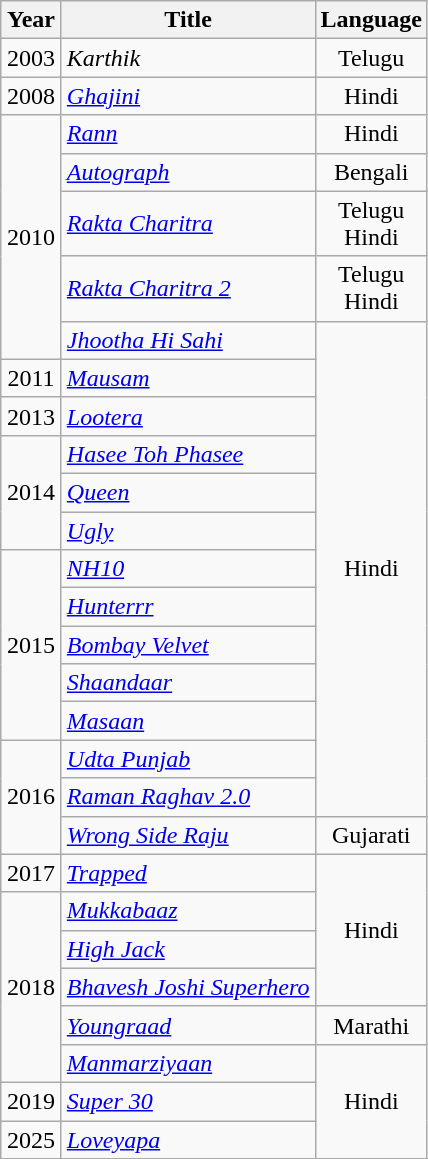<table class="wikitable sortable mw-collapsible" style="text-align:center">
<tr>
<th style="width:33px;">Year</th>
<th>Title</th>
<th style="width:65px;">Language</th>
</tr>
<tr>
<td>2003</td>
<td style="text-align:left"><em>Karthik</em></td>
<td>Telugu</td>
</tr>
<tr>
<td>2008</td>
<td style="text-align:left"><em><a href='#'>Ghajini</a></em></td>
<td>Hindi</td>
</tr>
<tr>
<td rowspan="5">2010</td>
<td style="text-align:left"><em><a href='#'>Rann</a></em></td>
<td>Hindi</td>
</tr>
<tr>
<td style="text-align:left"><em><a href='#'>Autograph</a></em></td>
<td>Bengali</td>
</tr>
<tr>
<td style="text-align:left"><em><a href='#'>Rakta Charitra</a></em></td>
<td>Telugu<br>Hindi</td>
</tr>
<tr>
<td style="text-align:left"><em><a href='#'>Rakta Charitra 2</a></em></td>
<td>Telugu<br>Hindi</td>
</tr>
<tr>
<td style="text-align:left"><em><a href='#'>Jhootha Hi Sahi</a></em></td>
<td rowspan="13">Hindi</td>
</tr>
<tr>
<td>2011</td>
<td style="text-align:left"><em><a href='#'>Mausam</a></em></td>
</tr>
<tr>
<td>2013</td>
<td style="text-align:left"><em><a href='#'>Lootera</a></em></td>
</tr>
<tr>
<td rowspan="3">2014</td>
<td style="text-align:left"><em><a href='#'>Hasee Toh Phasee</a></em></td>
</tr>
<tr>
<td style="text-align:left"><em><a href='#'>Queen</a></em></td>
</tr>
<tr>
<td style="text-align:left"><em><a href='#'>Ugly</a></em></td>
</tr>
<tr>
<td rowspan="5">2015</td>
<td style="text-align:left"><em><a href='#'>NH10</a></em></td>
</tr>
<tr>
<td style="text-align:left"><em><a href='#'>Hunterrr</a></em></td>
</tr>
<tr>
<td style="text-align:left"><em><a href='#'>Bombay Velvet</a></em></td>
</tr>
<tr>
<td style="text-align:left"><em><a href='#'>Shaandaar</a></em></td>
</tr>
<tr>
<td style="text-align:left"><em><a href='#'>Masaan</a></em></td>
</tr>
<tr>
<td rowspan="3">2016</td>
<td style="text-align:left"><em><a href='#'>Udta Punjab</a></em></td>
</tr>
<tr>
<td style="text-align:left"><em><a href='#'>Raman Raghav 2.0</a></em></td>
</tr>
<tr>
<td style="text-align:left"><em><a href='#'>Wrong Side Raju</a></em></td>
<td>Gujarati</td>
</tr>
<tr>
<td>2017</td>
<td style="text-align:left"><em><a href='#'>Trapped</a></em></td>
<td rowspan="4">Hindi</td>
</tr>
<tr>
<td rowspan="5">2018</td>
<td style="text-align:left"><em><a href='#'>Mukkabaaz</a></em></td>
</tr>
<tr>
<td style="text-align:left"><em><a href='#'>High Jack</a></em></td>
</tr>
<tr>
<td style="text-align:left"><em><a href='#'>Bhavesh Joshi Superhero</a></em></td>
</tr>
<tr>
<td style="text-align:left"><em><a href='#'>Youngraad</a></em></td>
<td>Marathi</td>
</tr>
<tr>
<td style="text-align:left"><em><a href='#'>Manmarziyaan</a></em></td>
<td rowspan="3">Hindi</td>
</tr>
<tr>
<td>2019</td>
<td style="text-align:left"><em><a href='#'>Super 30</a></em></td>
</tr>
<tr>
<td>2025</td>
<td style="text-align:left"><em><a href='#'>Loveyapa</a></em></td>
</tr>
<tr>
</tr>
</table>
